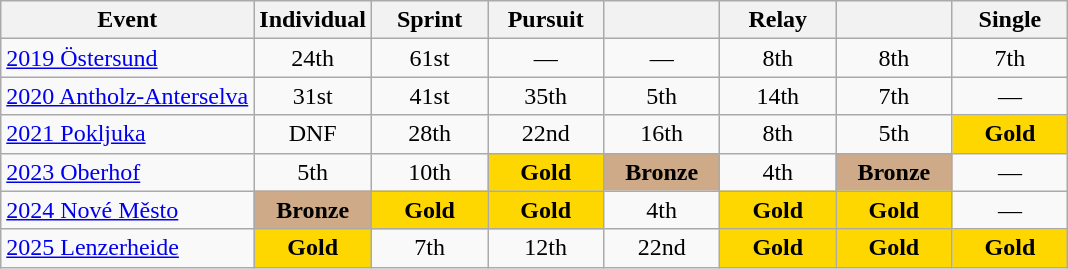<table class="wikitable" style="text-align: center;">
<tr>
<th>Event</th>
<th style="width:70px;">Individual</th>
<th style="width:70px;">Sprint</th>
<th style="width:70px;">Pursuit</th>
<th style="width:70px;"></th>
<th style="width:70px;">Relay</th>
<th style="width:70px;"></th>
<th style="width:70px;">Single </th>
</tr>
<tr>
<td align=left> <a href='#'>2019 Östersund</a></td>
<td>24th</td>
<td>61st</td>
<td>—</td>
<td>—</td>
<td>8th</td>
<td>8th</td>
<td>7th</td>
</tr>
<tr>
<td align=left> <a href='#'>2020 Antholz-Anterselva</a></td>
<td>31st</td>
<td>41st</td>
<td>35th</td>
<td>5th</td>
<td>14th</td>
<td>7th</td>
<td>—</td>
</tr>
<tr>
<td align=left> <a href='#'>2021 Pokljuka</a></td>
<td>DNF</td>
<td>28th</td>
<td>22nd</td>
<td>16th</td>
<td>8th</td>
<td>5th</td>
<td style="background:gold;"><strong>Gold</strong></td>
</tr>
<tr>
<td align=left> <a href='#'>2023 Oberhof</a></td>
<td>5th</td>
<td>10th</td>
<td style="background:gold;"><strong>Gold</strong></td>
<td style="background:#cfaa88;"><strong>Bronze</strong></td>
<td>4th</td>
<td style="background:#cfaa88;"><strong>Bronze</strong></td>
<td>—</td>
</tr>
<tr>
<td align=left> <a href='#'>2024 Nové Město</a></td>
<td style="background:#cfaa88;"><strong>Bronze</strong></td>
<td style="background:gold;"><strong>Gold</strong></td>
<td style="background:gold;"><strong>Gold</strong></td>
<td>4th</td>
<td style="background:gold;"><strong>Gold</strong></td>
<td style="background:gold;"><strong>Gold</strong></td>
<td>—</td>
</tr>
<tr>
<td align=left> <a href='#'>2025 Lenzerheide</a></td>
<td style="background:gold;"><strong>Gold</strong></td>
<td>7th</td>
<td>12th</td>
<td>22nd</td>
<td style="background:gold;"><strong>Gold</strong></td>
<td style="background:gold;"><strong>Gold</strong></td>
<td style="background:gold;"><strong>Gold</strong></td>
</tr>
</table>
